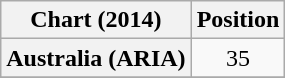<table class="wikitable sortable plainrowheaders" style="text-align:center">
<tr>
<th scope="col">Chart (2014)</th>
<th scope="col">Position</th>
</tr>
<tr>
<th scope="row">Australia (ARIA)</th>
<td>35</td>
</tr>
<tr>
</tr>
</table>
